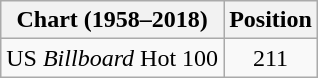<table class="wikitable plainrowheaders">
<tr>
<th>Chart (1958–2018)</th>
<th>Position</th>
</tr>
<tr>
<td>US <em>Billboard</em> Hot 100</td>
<td style="text-align:center;">211</td>
</tr>
</table>
